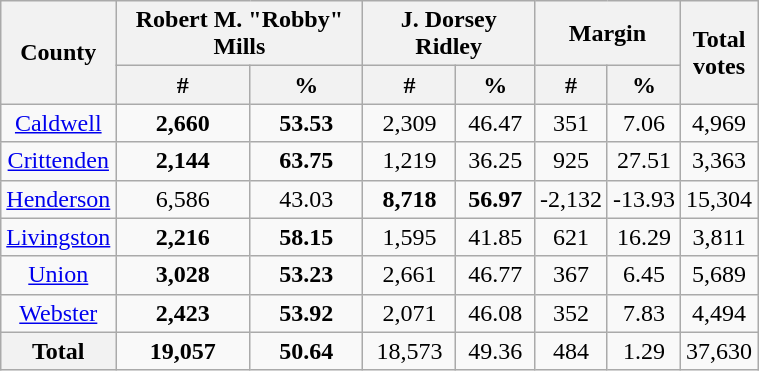<table width="40%" class="wikitable sortable">
<tr>
<th rowspan="2" colspan="1" style="text-align:center">County</th>
<th colspan="2" style="text-align: center;">Robert M. "Robby" Mills</th>
<th colspan="2" style="text-align: center;">J. Dorsey Ridley</th>
<th colspan="2">Margin</th>
<th colspan="1" rowspan="2" style="text-align: center;">Total<br>votes</th>
</tr>
<tr>
<th colspan="1" style="text-align: center;">#</th>
<th colspan="1" style="text-align: center;">%</th>
<th colspan="1" style="text-align: center;">#</th>
<th colspan="1" style="text-align: center;">%</th>
<th>#</th>
<th>%</th>
</tr>
<tr>
<td align="center"  ><a href='#'>Caldwell</a></td>
<td align="center"><strong>2,660</strong></td>
<td align="center"><strong>53.53</strong></td>
<td align="center">2,309</td>
<td align="center">46.47</td>
<td align="center">351</td>
<td align="center">7.06</td>
<td align="center">4,969</td>
</tr>
<tr>
<td align="center"  ><a href='#'>Crittenden</a></td>
<td align="center"><strong>2,144</strong></td>
<td align="center"><strong>63.75</strong></td>
<td align="center">1,219</td>
<td align="center">36.25</td>
<td align="center">925</td>
<td align="center">27.51</td>
<td align="center">3,363</td>
</tr>
<tr>
<td align="center"  ><a href='#'>Henderson</a></td>
<td align="center">6,586</td>
<td align="center">43.03</td>
<td align="center"><strong>8,718</strong></td>
<td align="center"><strong>56.97</strong></td>
<td align="center">-2,132</td>
<td align="center">-13.93</td>
<td align="center">15,304</td>
</tr>
<tr>
<td align="center"  ><a href='#'>Livingston</a></td>
<td align="center"><strong>2,216</strong></td>
<td align="center"><strong>58.15</strong></td>
<td align="center">1,595</td>
<td align="center">41.85</td>
<td align="center">621</td>
<td align="center">16.29</td>
<td align="center">3,811</td>
</tr>
<tr>
<td align="center"  ><a href='#'>Union</a></td>
<td align="center"><strong>3,028</strong></td>
<td align="center"><strong>53.23</strong></td>
<td align="center">2,661</td>
<td align="center">46.77</td>
<td align="center">367</td>
<td align="center">6.45</td>
<td align="center">5,689</td>
</tr>
<tr>
<td align="center"  ><a href='#'>Webster</a></td>
<td align="center"><strong>2,423</strong></td>
<td align="center"><strong>53.92</strong></td>
<td align="center">2,071</td>
<td align="center">46.08</td>
<td align="center">352</td>
<td align="center">7.83</td>
<td align="center">4,494</td>
</tr>
<tr>
<th align="center">Total</th>
<td align="center"><strong>19,057</strong></td>
<td align="center"><strong>50.64</strong></td>
<td align="center">18,573</td>
<td align="center">49.36</td>
<td align="center">484</td>
<td align="center">1.29</td>
<td align="center">37,630</td>
</tr>
</table>
